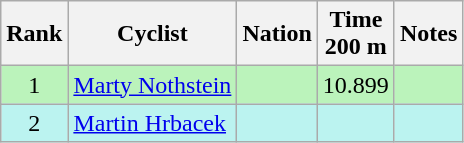<table class="wikitable sortable" style="text-align:center">
<tr>
<th>Rank</th>
<th>Cyclist</th>
<th>Nation</th>
<th>Time<br>200 m</th>
<th>Notes</th>
</tr>
<tr bgcolor=bbf3bb>
<td>1</td>
<td align=left><a href='#'>Marty Nothstein</a></td>
<td align=left></td>
<td>10.899</td>
<td></td>
</tr>
<tr bgcolor=bbf3f>
<td>2</td>
<td align=left><a href='#'>Martin Hrbacek</a></td>
<td align=left></td>
<td></td>
<td></td>
</tr>
</table>
